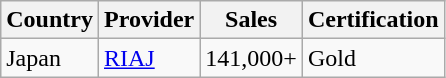<table class="wikitable" border="1">
<tr>
<th>Country</th>
<th>Provider</th>
<th>Sales</th>
<th>Certification</th>
</tr>
<tr>
<td>Japan</td>
<td><a href='#'>RIAJ</a></td>
<td>141,000+</td>
<td>Gold</td>
</tr>
</table>
